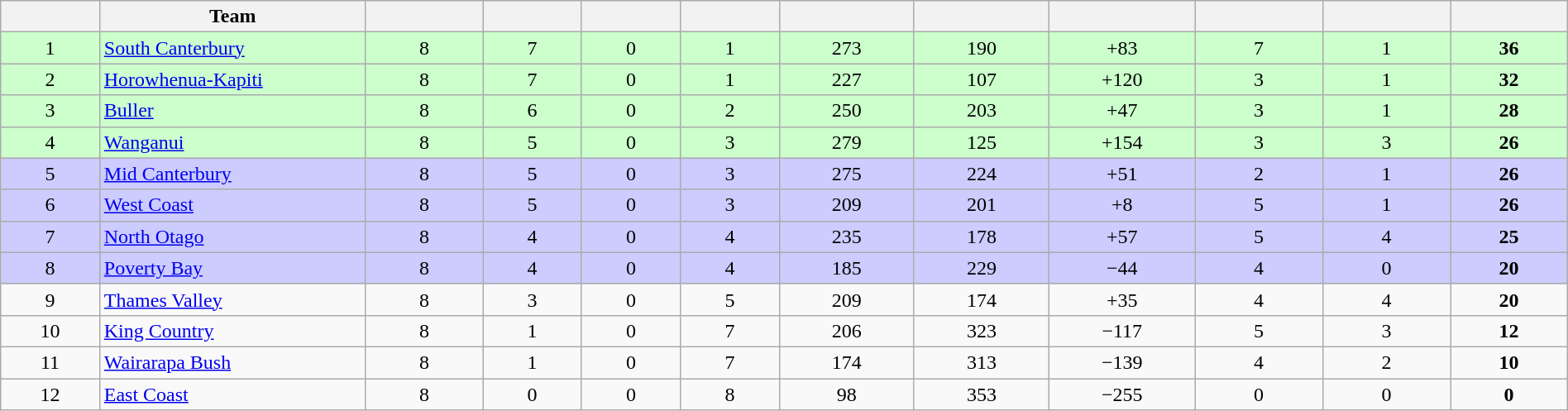<table class="wikitable sortable" style="text-align:center;width:100%">
<tr>
<th abbr="Position" style="width:20px"></th>
<th style="width:17%">Team</th>
<th abbr="Played" style="width:25px"></th>
<th abbr="Won" style="width:20px"></th>
<th abbr="Drawn" style="width:20px"></th>
<th abbr="Lost" style="width:20px"></th>
<th abbr="Points for" style="width:30px"></th>
<th abbr="Points against" style="width:30px"></th>
<th abbr="Points difference" style="width:30px"></th>
<th abbr="Bonus Points 1" style="width:28px"></th>
<th abbr="Bonus Points 2" style="width:28px"></th>
<th abbr="Points" style="width:25px"></th>
</tr>
<tr style="background:#cfc">
<td>1</td>
<td style="text-align:left"><a href='#'>South Canterbury</a></td>
<td>8</td>
<td>7</td>
<td>0</td>
<td>1</td>
<td>273</td>
<td>190</td>
<td>+83</td>
<td>7</td>
<td>1</td>
<td><strong>36</strong></td>
</tr>
<tr style="background:#cfc">
<td>2</td>
<td style="text-align:left"><a href='#'>Horowhenua-Kapiti</a></td>
<td>8</td>
<td>7</td>
<td>0</td>
<td>1</td>
<td>227</td>
<td>107</td>
<td>+120</td>
<td>3</td>
<td>1</td>
<td><strong>32</strong></td>
</tr>
<tr style="background:#cfc">
<td>3</td>
<td style="text-align:left"><a href='#'>Buller</a></td>
<td>8</td>
<td>6</td>
<td>0</td>
<td>2</td>
<td>250</td>
<td>203</td>
<td>+47</td>
<td>3</td>
<td>1</td>
<td><strong>28</strong></td>
</tr>
<tr style="background:#cfc">
<td>4</td>
<td style="text-align:left"><a href='#'>Wanganui</a></td>
<td>8</td>
<td>5</td>
<td>0</td>
<td>3</td>
<td>279</td>
<td>125</td>
<td>+154</td>
<td>3</td>
<td>3</td>
<td><strong>26</strong></td>
</tr>
<tr style="background:#ccf">
<td>5</td>
<td style="text-align:left"><a href='#'>Mid Canterbury</a></td>
<td>8</td>
<td>5</td>
<td>0</td>
<td>3</td>
<td>275</td>
<td>224</td>
<td>+51</td>
<td>2</td>
<td>1</td>
<td><strong>26</strong></td>
</tr>
<tr style="background:#ccf">
<td>6</td>
<td style="text-align:left"><a href='#'>West Coast</a></td>
<td>8</td>
<td>5</td>
<td>0</td>
<td>3</td>
<td>209</td>
<td>201</td>
<td>+8</td>
<td>5</td>
<td>1</td>
<td><strong>26</strong></td>
</tr>
<tr style="background:#ccf">
<td>7</td>
<td style="text-align:left"><a href='#'>North Otago</a></td>
<td>8</td>
<td>4</td>
<td>0</td>
<td>4</td>
<td>235</td>
<td>178</td>
<td>+57</td>
<td>5</td>
<td>4</td>
<td><strong>25</strong></td>
</tr>
<tr style="background:#ccf">
<td>8</td>
<td style="text-align:left"><a href='#'>Poverty Bay</a></td>
<td>8</td>
<td>4</td>
<td>0</td>
<td>4</td>
<td>185</td>
<td>229</td>
<td>−44</td>
<td>4</td>
<td>0</td>
<td><strong>20</strong></td>
</tr>
<tr>
<td>9</td>
<td style="text-align:left"><a href='#'>Thames Valley</a></td>
<td>8</td>
<td>3</td>
<td>0</td>
<td>5</td>
<td>209</td>
<td>174</td>
<td>+35</td>
<td>4</td>
<td>4</td>
<td><strong>20</strong></td>
</tr>
<tr>
<td>10</td>
<td style="text-align:left"><a href='#'>King Country</a></td>
<td>8</td>
<td>1</td>
<td>0</td>
<td>7</td>
<td>206</td>
<td>323</td>
<td>−117</td>
<td>5</td>
<td>3</td>
<td><strong>12</strong></td>
</tr>
<tr>
<td>11</td>
<td style="text-align:left"><a href='#'>Wairarapa Bush</a></td>
<td>8</td>
<td>1</td>
<td>0</td>
<td>7</td>
<td>174</td>
<td>313</td>
<td>−139</td>
<td>4</td>
<td>2</td>
<td><strong>10</strong></td>
</tr>
<tr>
<td>12</td>
<td style="text-align:left"><a href='#'>East Coast</a></td>
<td>8</td>
<td>0</td>
<td>0</td>
<td>8</td>
<td>98</td>
<td>353</td>
<td>−255</td>
<td>0</td>
<td>0</td>
<td><strong>0</strong></td>
</tr>
</table>
